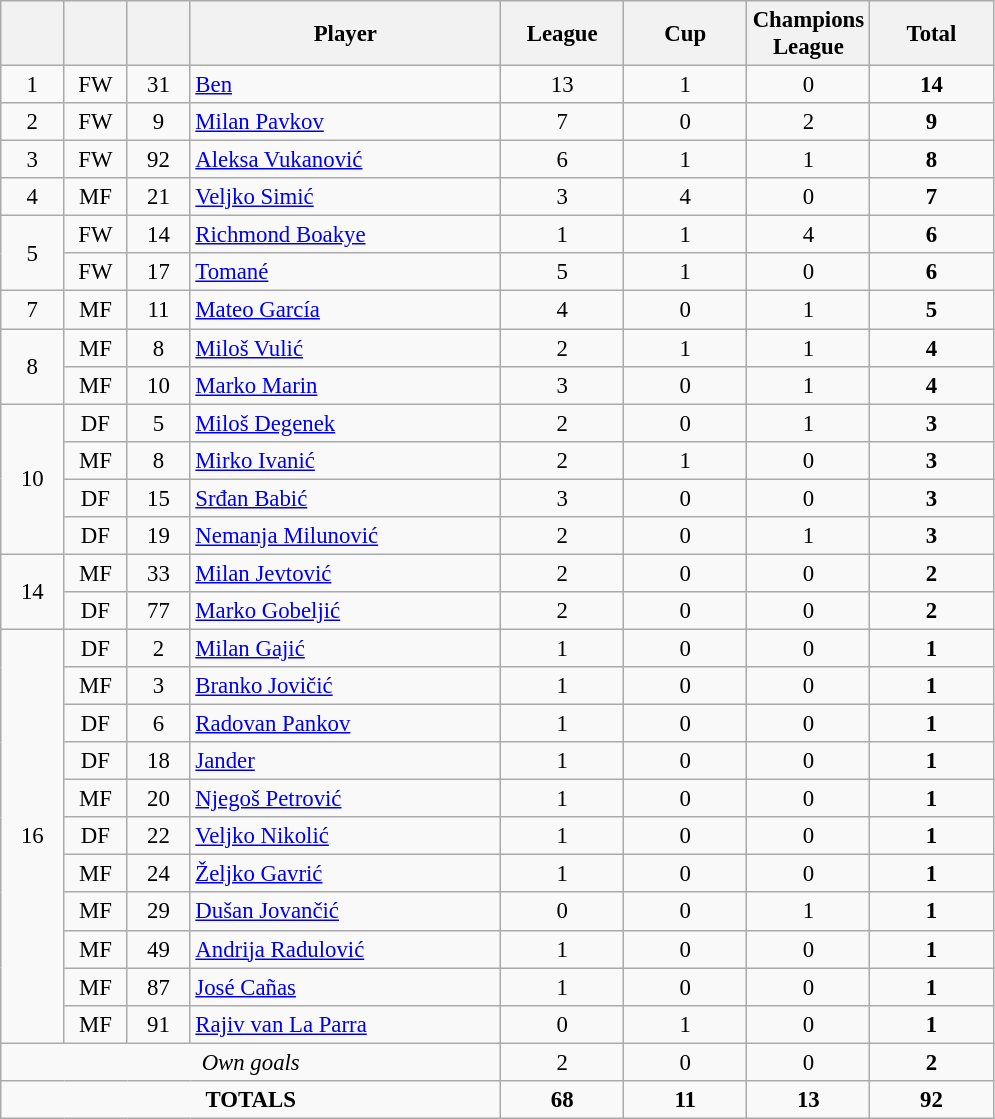<table class="wikitable" style="font-size: 95%; text-align: center;">
<tr>
<th width=35></th>
<th width=35></th>
<th width=35></th>
<th width=200>Player</th>
<th width=75>League</th>
<th width=75>Cup</th>
<th width=75>Champions League</th>
<th width=75>Total</th>
</tr>
<tr>
<td>1</td>
<td>FW</td>
<td>31</td>
<td align=left> <a href='#'>Ben</a></td>
<td>13</td>
<td>1</td>
<td>0</td>
<td><strong>14</strong></td>
</tr>
<tr>
<td>2</td>
<td>FW</td>
<td>9</td>
<td align=left> <a href='#'>Milan Pavkov</a></td>
<td>7</td>
<td>0</td>
<td>2</td>
<td><strong>9</strong></td>
</tr>
<tr>
<td>3</td>
<td>FW</td>
<td>92</td>
<td align=left> <a href='#'>Aleksa Vukanović</a></td>
<td>6</td>
<td>1</td>
<td>1</td>
<td><strong>8</strong></td>
</tr>
<tr>
<td>4</td>
<td>MF</td>
<td>21</td>
<td align=left> <a href='#'>Veljko Simić</a></td>
<td>3</td>
<td>4</td>
<td>0</td>
<td><strong>7</strong></td>
</tr>
<tr>
<td rowspan=2>5</td>
<td>FW</td>
<td>14</td>
<td align=left> <a href='#'>Richmond Boakye</a></td>
<td>1</td>
<td>1</td>
<td>4</td>
<td><strong>6</strong></td>
</tr>
<tr>
<td>FW</td>
<td>17</td>
<td align=left> <a href='#'>Tomané</a></td>
<td>5</td>
<td>1</td>
<td>0</td>
<td><strong>6</strong></td>
</tr>
<tr>
<td>7</td>
<td>MF</td>
<td>11</td>
<td align=left> <a href='#'>Mateo García</a></td>
<td>4</td>
<td>0</td>
<td>1</td>
<td><strong>5</strong></td>
</tr>
<tr>
<td rowspan=2>8</td>
<td>MF</td>
<td>8</td>
<td align=left> <a href='#'>Miloš Vulić</a></td>
<td>2</td>
<td>1</td>
<td>1</td>
<td><strong>4</strong></td>
</tr>
<tr>
<td>MF</td>
<td>10</td>
<td align=left> <a href='#'>Marko Marin</a></td>
<td>3</td>
<td>0</td>
<td>1</td>
<td><strong>4</strong></td>
</tr>
<tr>
<td rowspan=4>10</td>
<td>DF</td>
<td>5</td>
<td align=left> <a href='#'>Miloš Degenek</a></td>
<td>2</td>
<td>0</td>
<td>1</td>
<td><strong>3</strong></td>
</tr>
<tr>
<td>MF</td>
<td>8</td>
<td align=left> <a href='#'>Mirko Ivanić</a></td>
<td>2</td>
<td>1</td>
<td>0</td>
<td><strong>3</strong></td>
</tr>
<tr>
<td>DF</td>
<td>15</td>
<td align=left> <a href='#'>Srđan Babić</a></td>
<td>3</td>
<td>0</td>
<td>0</td>
<td><strong>3</strong></td>
</tr>
<tr>
<td>DF</td>
<td>19</td>
<td align=left> <a href='#'>Nemanja Milunović</a></td>
<td>2</td>
<td>0</td>
<td>1</td>
<td><strong>3</strong></td>
</tr>
<tr>
<td rowspan=2>14</td>
<td>MF</td>
<td>33</td>
<td align=left> <a href='#'>Milan Jevtović</a></td>
<td>2</td>
<td>0</td>
<td>0</td>
<td><strong>2</strong></td>
</tr>
<tr>
<td>DF</td>
<td>77</td>
<td align=left> <a href='#'>Marko Gobeljić</a></td>
<td>2</td>
<td>0</td>
<td>0</td>
<td><strong>2</strong></td>
</tr>
<tr>
<td rowspan=11>16</td>
<td>DF</td>
<td>2</td>
<td align=left> <a href='#'>Milan Gajić</a></td>
<td>1</td>
<td>0</td>
<td>0</td>
<td><strong>1</strong></td>
</tr>
<tr>
<td>MF</td>
<td>3</td>
<td align=left> <a href='#'>Branko Jovičić</a></td>
<td>1</td>
<td>0</td>
<td>0</td>
<td><strong>1</strong></td>
</tr>
<tr>
<td>DF</td>
<td>6</td>
<td align=left> <a href='#'>Radovan Pankov</a></td>
<td>1</td>
<td>0</td>
<td>0</td>
<td><strong>1</strong></td>
</tr>
<tr>
<td>DF</td>
<td>18</td>
<td align=left> <a href='#'>Jander</a></td>
<td>1</td>
<td>0</td>
<td>0</td>
<td><strong>1</strong></td>
</tr>
<tr>
<td>MF</td>
<td>20</td>
<td align=left> <a href='#'>Njegoš Petrović</a></td>
<td>1</td>
<td>0</td>
<td>0</td>
<td><strong>1</strong></td>
</tr>
<tr>
<td>DF</td>
<td>22</td>
<td align=left> <a href='#'>Veljko Nikolić</a></td>
<td>1</td>
<td>0</td>
<td>0</td>
<td><strong>1</strong></td>
</tr>
<tr>
<td>MF</td>
<td>24</td>
<td align=left> <a href='#'>Željko Gavrić</a></td>
<td>1</td>
<td>0</td>
<td>0</td>
<td><strong>1</strong></td>
</tr>
<tr>
<td>MF</td>
<td>29</td>
<td align=left> <a href='#'>Dušan Jovančić</a></td>
<td>0</td>
<td>0</td>
<td>1</td>
<td><strong>1</strong></td>
</tr>
<tr>
<td>MF</td>
<td>49</td>
<td align=left> <a href='#'>Andrija Radulović</a></td>
<td>1</td>
<td>0</td>
<td>0</td>
<td><strong>1</strong></td>
</tr>
<tr>
<td>MF</td>
<td>87</td>
<td align=left> <a href='#'>José Cañas</a></td>
<td>1</td>
<td>0</td>
<td>0</td>
<td><strong>1</strong></td>
</tr>
<tr>
<td>MF</td>
<td>91</td>
<td align=left> <a href='#'>Rajiv van La Parra</a></td>
<td>0</td>
<td>1</td>
<td>0</td>
<td><strong>1</strong></td>
</tr>
<tr>
<td colspan=4><em>Own goals</em></td>
<td>2</td>
<td>0</td>
<td>0</td>
<td><strong>2</strong></td>
</tr>
<tr>
<td colspan=4><strong>TOTALS</strong></td>
<td><strong>68</strong></td>
<td><strong>11</strong></td>
<td><strong>13</strong></td>
<td><strong>92</strong></td>
</tr>
</table>
